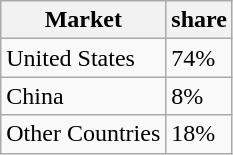<table class="wikitable floatright">
<tr>
<th>Market</th>
<th>share</th>
</tr>
<tr>
<td>United States</td>
<td>74%</td>
</tr>
<tr>
<td>China</td>
<td>8%</td>
</tr>
<tr>
<td>Other Countries</td>
<td>18%</td>
</tr>
</table>
